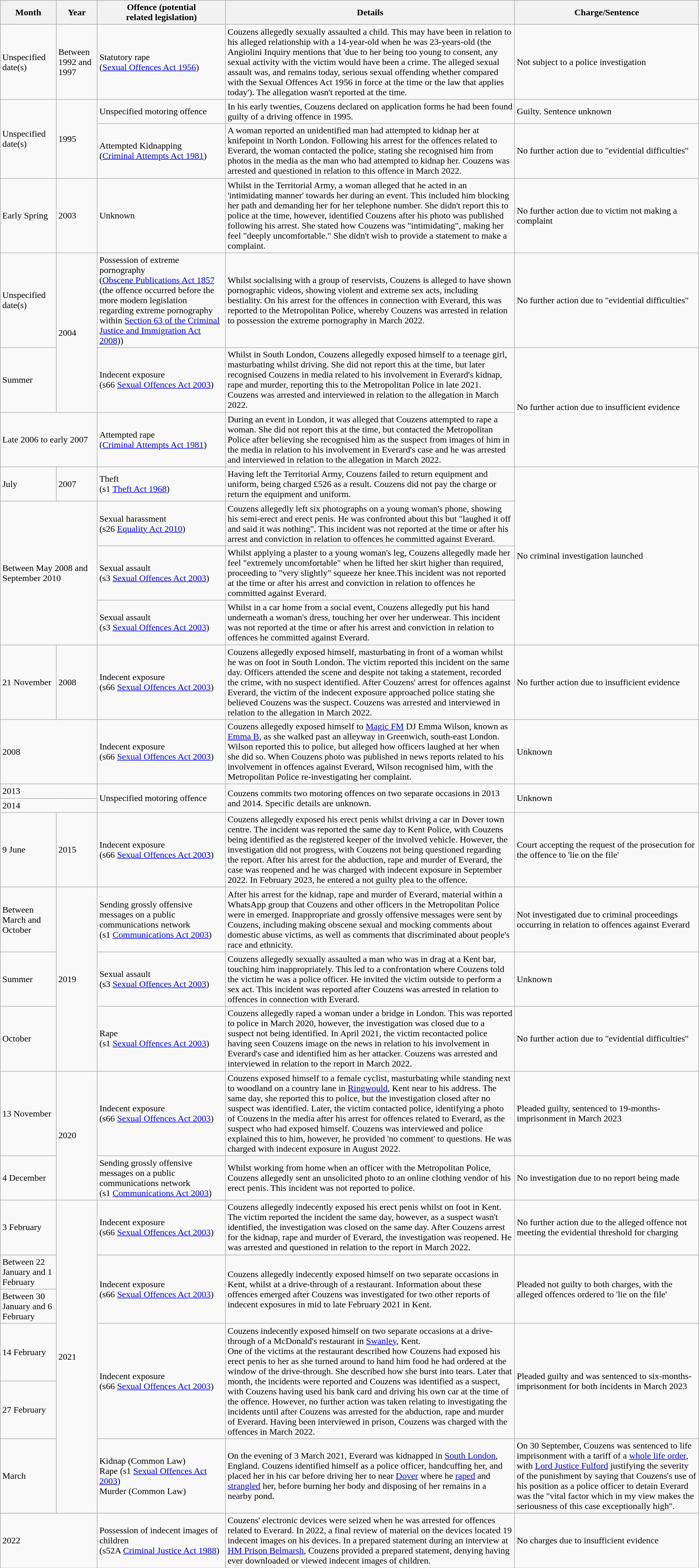<table class="wikitable mw-collapsible">
<tr>
<th>Month</th>
<th>Year</th>
<th>Offence (potential<br>related legislation)</th>
<th>Details</th>
<th>Charge/Sentence</th>
</tr>
<tr>
<td>Unspecified date(s)</td>
<td>Between 1992 and 1997</td>
<td>Statutory rape<br>(<a href='#'>Sexual Offences Act 1956</a>)</td>
<td>Couzens allegedly sexually assaulted a child. This may have been in relation to his alleged relationship with a 14-year-old when he was 23-years-old (the Angiolini Inquiry mentions that 'due to her being too young to consent, any sexual activity with the victim would have been a crime. The alleged sexual assault was, and remains today, serious sexual offending whether compared with the Sexual Offences Act 1956 in force at the time or the law that applies today'). The allegation wasn't reported at the time.</td>
<td>Not subject to a police investigation</td>
</tr>
<tr>
<td rowspan="2">Unspecified date(s)</td>
<td rowspan="2">1995</td>
<td>Unspecified motoring offence</td>
<td>In his early twenties, Couzens declared on application forms he had been found guilty of a driving offence in 1995.</td>
<td>Guilty. Sentence unknown</td>
</tr>
<tr>
<td>Attempted Kidnapping<br>(<a href='#'>Criminal Attempts Act 1981</a>)</td>
<td>A woman reported an unidentified man had attempted to kidnap her at knifepoint in North London. Following his arrest for the offences related to Everard, the woman contacted the police, stating she recognised him from photos in the media as the man who had attempted to kidnap her. Couzens was arrested and questioned in relation to this offence in March 2022.</td>
<td>No further action due to "evidential difficulties"</td>
</tr>
<tr>
<td>Early Spring</td>
<td>2003</td>
<td>Unknown</td>
<td>Whilst in the Territorial Army, a woman alleged that he acted in an 'intimidating manner' towards her during an event. This included him blocking her path and demanding her for her telephone number. She didn't report this to police at the time, however, identified Couzens after his photo was published following his arrest. She stated how Couzens was "intimidating", making her feel "deeply uncomfortable." She didn't wish to provide a statement to make a complaint.</td>
<td>No further action due to victim not making a complaint</td>
</tr>
<tr>
<td>Unspecified date(s)</td>
<td rowspan="2">2004</td>
<td>Possession  of extreme pornography<br>(<a href='#'>Obscene Publications Act 1857</a> (the offence occurred before the more modern legislation regarding extreme pornography within <a href='#'>Section 63 of the Criminal Justice and Immigration Act 2008</a>))</td>
<td>Whilst socialising with a group of reservists, Couzens is alleged to have shown pornographic videos, showing violent and extreme sex acts, including bestiality. On his arrest for the offences in connection with Everard, this was reported to the Metropolitan Police, whereby Couzens was arrested in relation to possession the extreme pornography in March 2022.</td>
<td>No further action due to "evidential difficulties"</td>
</tr>
<tr>
<td>Summer</td>
<td>Indecent exposure<br>(s66 <a href='#'>Sexual Offences Act 2003</a>)</td>
<td>Whilst in South London, Couzens allegedly exposed himself to a teenage girl, masturbating whilst driving. She did not report this at the time, but later recognised Couzens in media related to his involvement in Everard's kidnap, rape and murder, reporting this to the Metropolitan Police in late 2021. Couzens was arrested and interviewed in relation to the allegation in March 2022.</td>
<td rowspan="2">No further action due to insufficient evidence</td>
</tr>
<tr>
<td colspan="2">Late 2006 to early 2007</td>
<td>Attempted rape<br>(<a href='#'>Criminal Attempts Act 1981</a>)</td>
<td>During an event in London, it was alleged that Couzens attempted to rape a woman. She did not report this at the time, but contacted the Metropolitan Police after believing she recognised him as the suspect from images of him in the media in relation to his involvement in Everard's case and he was arrested and interviewed in relation to the allegation in March 2022.</td>
</tr>
<tr>
<td>July</td>
<td>2007</td>
<td>Theft<br>(s1 <a href='#'>Theft Act 1968</a>)</td>
<td>Having left the Territorial Army, Couzens failed to return equipment and uniform, being charged £526 as a result. Couzens did not pay the charge or return the equipment and uniform.</td>
<td rowspan="4">No criminal investigation launched</td>
</tr>
<tr>
<td colspan="2" rowspan="3">Between May 2008 and September 2010</td>
<td>Sexual harassment<br>(s26 <a href='#'>Equality Act 2010</a>)</td>
<td>Couzens allegedly left six photographs on a young woman's phone, showing his semi-erect and erect penis. He was confronted about this but "laughed it off and said it was nothing". This incident was not reported at the time or after his arrest and conviction in relation to offences he committed against Everard.</td>
</tr>
<tr>
<td>Sexual assault<br>(s3 <a href='#'>Sexual Offences Act 2003</a>)</td>
<td>Whilst applying a plaster to a young woman's leg, Couzens allegedly made her feel "extremely uncomfortable" when he lifted her skirt higher than required, proceeding to "very slightly" squeeze her knee.This incident was not reported at the time or after his arrest and conviction in relation to  offences he committed against Everard.</td>
</tr>
<tr>
<td>Sexual assault<br>(s3 <a href='#'>Sexual Offences Act 2003</a>)</td>
<td>Whilst in a car home from a social event, Couzens allegedly put his hand underneath a woman's dress, touching her over her underwear. This incident was not reported at the time or after his arrest and conviction in relation to  offences he committed against Everard.</td>
</tr>
<tr>
<td>21 November</td>
<td>2008</td>
<td>Indecent exposure<br>(s66 <a href='#'>Sexual Offences Act 2003</a>)</td>
<td>Couzens allegedly exposed himself, masturbating in front of a woman whilst he was on foot in South London. The  victim reported this incident on the same day. Officers attended the scene and despite not taking a statement, recorded the crime, with no suspect identified. After Couzens' arrest for offences against Everard, the victim of the indecent exposure approached police stating she believed Couzens was the suspect. Couzens was arrested and interviewed in relation to the allegation in March 2022.</td>
<td>No further action due to insufficient evidence</td>
</tr>
<tr>
<td colspan="2">2008</td>
<td>Indecent exposure<br>(s66 <a href='#'>Sexual Offences Act 2003</a>)</td>
<td>Couzens allegedly exposed himself to <a href='#'>Magic FM</a> DJ Emma Wilson, known as <a href='#'>Emma B</a>, as she walked past an alleyway in Greenwich, south-east London. Wilson reported this to police, but alleged how officers laughed at her when she did so. When Couzens photo was published in news reports related to his involvement in offences against Everard, Wilson recognised him, with the Metropolitan Police re-investigating her complaint.</td>
<td>Unknown</td>
</tr>
<tr>
<td colspan="2">2013</td>
<td rowspan="2">Unspecified motoring offence</td>
<td rowspan="2">Couzens commits two motoring offences on two separate occasions in 2013 and 2014. Specific details are unknown.</td>
<td rowspan="2">Unknown</td>
</tr>
<tr>
<td colspan="2">2014</td>
</tr>
<tr>
<td>9 June</td>
<td>2015</td>
<td>Indecent exposure<br>(s66 <a href='#'>Sexual Offences Act 2003</a>)</td>
<td>Couzens allegedly exposed his erect penis whilst driving a car in Dover town centre. The incident was reported the same day to Kent Police, with Couzens being identified as the registered keeper of the involved vehicle. However, the investigation did not progress, with Couzens not being questioned regarding the report. After his arrest for the abduction, rape and murder of Everard, the case was reopened and he was charged with indecent exposure in September 2022. In February 2023, he entered a not guilty plea to the offence.</td>
<td>Court accepting the request of the prosecution for the offence to 'lie on the file'</td>
</tr>
<tr>
<td>Between March and October</td>
<td rowspan="3">2019</td>
<td>Sending grossly offensive messages on a public communications network<br>(s1 <a href='#'>Communications Act 2003</a>)</td>
<td>After his arrest for the kidnap, rape and murder of Everard, material within a WhatsApp group that Couzens and other officers in the Metropolitan Police were in emerged. Inappropriate and grossly offensive messages were sent by Couzens, including making obscene sexual and mocking comments about domestic abuse victims, as well as comments that discriminated about people's race and ethnicity.</td>
<td>Not investigated due to criminal proceedings occurring in relation to offences against Everard</td>
</tr>
<tr>
<td>Summer</td>
<td>Sexual assault<br>(s3 <a href='#'>Sexual Offences Act 2003</a>)</td>
<td>Couzens allegedly sexually assaulted a man who was in drag at a Kent bar, touching him inappropriately. This led to a confrontation where Couzens told the victim he was a police officer. He invited the victim outside to perform a sex act. This incident was reported after Couzens was arrested in relation to offences in connection with Everard.</td>
<td>Unknown</td>
</tr>
<tr>
<td>October</td>
<td>Rape<br>(s1 <a href='#'>Sexual Offences Act 2003</a>)</td>
<td>Couzens allegedly raped a woman under a bridge in London. This was reported to police in March 2020, however, the investigation was closed due to a suspect not being identified. In April 2021, the victim recontacted police having seen Couzens image on the news in relation to his involvement in Everard's case and identified him as her attacker. Couzens was arrested and interviewed in relation to the report in March 2022.</td>
<td>No further action due to "evidential difficulties"</td>
</tr>
<tr>
<td>13 November</td>
<td rowspan="2">2020</td>
<td>Indecent exposure<br>(s66 <a href='#'>Sexual Offences Act 2003</a>)</td>
<td>Couzens exposed himself to a female cyclist, masturbating while standing next to woodland on a country lane in <a href='#'>Ringwould</a>, Kent  near to his address. The same day, she reported this to police, but the investigation closed after no suspect was identified. Later, the victim contacted police, identifying a photo of Couzens in the media after his arrest for offences related to Everard, as the suspect who had exposed himself. Couzens was interviewed and police explained this to him, however, he provided 'no comment' to questions. He was charged with indecent exposure in August 2022.</td>
<td>Pleaded guilty, sentenced to 19-months-imprisonment in March 2023</td>
</tr>
<tr>
<td>4 December</td>
<td>Sending grossly offensive messages on a public communications network<br>(s1 <a href='#'>Communications Act 2003</a>)</td>
<td>Whilst working from home when an officer with the Metropolitan Police, Couzens allegedly sent an unsolicited photo to an online clothing vendor of his erect penis. This incident was not reported to police.</td>
<td>No investigation due to no report being made</td>
</tr>
<tr>
<td>3 February</td>
<td rowspan="6">2021</td>
<td>Indecent exposure<br>(s66 <a href='#'>Sexual Offences Act 2003</a>)</td>
<td>Couzens allegedly indecently exposed his erect penis whilst on foot in Kent. The victim reported the incident the same day, however, as a suspect wasn't identified, the investigation was closed on the same day. After Couzens arrest for the kidnap, rape and murder of Everard, the investigation was reopened. He was arrested and questioned in relation to the report in March 2022.</td>
<td>No further action due to the alleged offence not meeting the evidential threshold for charging</td>
</tr>
<tr>
<td>Between 22 January and 1 February</td>
<td rowspan="2">Indecent exposure<br>(s66 <a href='#'>Sexual Offences Act 2003</a>)</td>
<td rowspan="2">Couzens allegedly indecently exposed himself on two separate occasions in Kent, whilst at a drive-through of a restaurant. Information about these offences emerged after Couzens was investigated for two other reports of indecent exposures in mid to late February 2021 in Kent.</td>
<td rowspan="2">Pleaded not guilty to both charges, with the alleged offences ordered to 'lie on the file'</td>
</tr>
<tr>
<td>Between 30 January and 6 February</td>
</tr>
<tr>
<td>14 February</td>
<td rowspan="2">Indecent exposure<br>(s66 <a href='#'>Sexual Offences Act 2003</a>)</td>
<td rowspan="2">Couzens indecently exposed himself on two separate occasions at a drive-through of a McDonald's restaurant in <a href='#'>Swanley</a>, Kent.<br>One of the victims at the restaurant described how Couzens had exposed his erect penis to her as she turned around to hand him food he had ordered at the window of the drive-through. She described how she burst into tears.
Later that month, the incidents were reported and Couzens was identified as a suspect, with Couzens having used his bank card and driving his own car at the time of the offence. However, no further action was taken relating to investigating the incidents until after Couzens was arrested for the abduction, rape and murder of Everard. Having been interviewed in prison, Couzens was charged with the offences in March 2022.</td>
<td rowspan="2">Pleaded guilty and was sentenced to six-months-imprisonment for both incidents in March 2023</td>
</tr>
<tr>
<td>27 February</td>
</tr>
<tr>
<td>March</td>
<td>Kidnap (Common Law)<br>Rape (s1 <a href='#'>Sexual Offences Act 2003</a>)<br>Murder (Common Law)</td>
<td>On the evening of 3 March 2021, Everard was kidnapped in <a href='#'>South London</a>, England. Couzens identified himself as a police officer, handcuffing her, and placed her in his car before driving her to near <a href='#'>Dover</a> where he <a href='#'>raped</a> and <a href='#'>strangled</a> her, before burning her body and disposing of her remains in a nearby pond.</td>
<td>On 30 September, Couzens was sentenced to life imprisonment with a tariff of a <a href='#'>whole life order</a>, with <a href='#'>Lord Justice Fulford</a> justifying the severity of the punishment by saying that Couzens's use of his position as a police officer to detain Everard was the "vital factor which in my view makes the seriousness of this case exceptionally high".</td>
</tr>
<tr>
<td colspan="2">2022</td>
<td>Possession of indecent images of children<br>(s52A <a href='#'>Criminal Justice Act 1988</a>)</td>
<td>Couzens' electronic devices were seized when he was arrested for offences related to Everard. In 2022, a final review of material on the devices located 19 indecent images on his devices. In a prepared statement during an interview at <a href='#'>HM Prison Belmarsh</a>, Couzens provided a prepared statement, denying having ever downloaded or viewed indecent images of children.</td>
<td>No charges due to insufficient evidence</td>
</tr>
</table>
